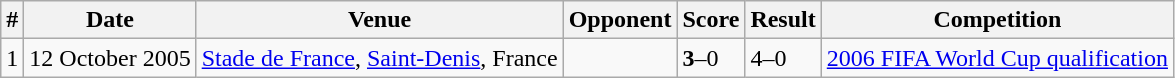<table class="wikitable">
<tr>
<th>#</th>
<th>Date</th>
<th>Venue</th>
<th>Opponent</th>
<th>Score</th>
<th>Result</th>
<th>Competition</th>
</tr>
<tr>
<td>1</td>
<td>12 October 2005</td>
<td><a href='#'>Stade de France</a>, <a href='#'>Saint-Denis</a>, France</td>
<td></td>
<td><strong>3</strong>–0</td>
<td>4–0</td>
<td><a href='#'>2006 FIFA World Cup qualification</a></td>
</tr>
</table>
